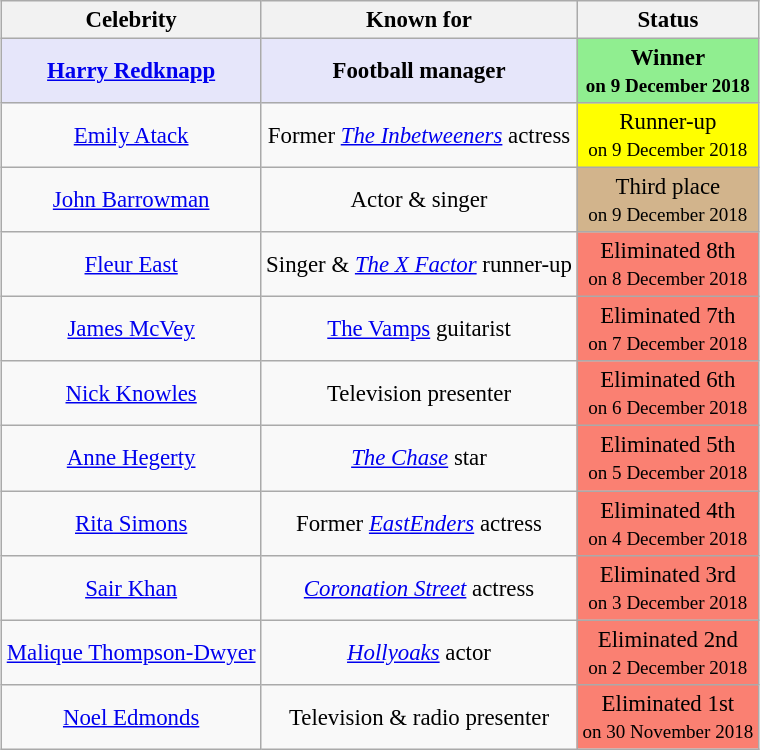<table class="wikitable sortable" style="text-align: center; white-space:nowrap; margin:auto; font-size:95.2%;">
<tr>
<th scope="col">Celebrity</th>
<th scope="col">Known for</th>
<th scope="col">Status</th>
</tr>
<tr>
<td style="background:lavender;"><strong><a href='#'>Harry Redknapp</a></strong></td>
<td style="background:lavender;"><strong>Football manager</strong></td>
<td style=background:lightgreen><strong>Winner</strong><br><small><strong>on 9 December 2018</strong></small></td>
</tr>
<tr>
<td><a href='#'>Emily Atack</a></td>
<td>Former <em><a href='#'>The Inbetweeners</a></em> actress</td>
<td style=background:yellow>Runner-up<br><small>on 9 December 2018</small></td>
</tr>
<tr>
<td><a href='#'>John Barrowman</a></td>
<td>Actor & singer</td>
<td style=background:tan>Third place<br><small>on 9 December 2018</small></td>
</tr>
<tr>
<td><a href='#'>Fleur East</a></td>
<td>Singer & <em><a href='#'>The X Factor</a></em> runner-up</td>
<td style=background:salmon>Eliminated 8th<br><small>on 8 December 2018</small></td>
</tr>
<tr>
<td><a href='#'>James McVey</a></td>
<td><a href='#'>The Vamps</a> guitarist</td>
<td style=background:salmon>Eliminated 7th<br><small>on 7 December 2018</small></td>
</tr>
<tr>
<td><a href='#'>Nick Knowles</a></td>
<td>Television presenter</td>
<td style=background:salmon>Eliminated 6th<br><small>on 6 December 2018</small></td>
</tr>
<tr>
<td><a href='#'>Anne Hegerty</a></td>
<td><em><a href='#'>The Chase</a></em> star</td>
<td style=background:salmon>Eliminated 5th<br><small>on 5 December 2018</small></td>
</tr>
<tr>
<td><a href='#'>Rita Simons</a></td>
<td>Former <em><a href='#'>EastEnders</a></em> actress</td>
<td style=background:salmon>Eliminated 4th<br><small>on 4 December 2018</small></td>
</tr>
<tr>
<td><a href='#'>Sair Khan</a></td>
<td><em><a href='#'>Coronation Street</a></em> actress</td>
<td style=background:salmon>Eliminated 3rd<br><small>on 3 December 2018</small></td>
</tr>
<tr>
<td><a href='#'>Malique Thompson-Dwyer</a></td>
<td><em><a href='#'>Hollyoaks</a></em> actor</td>
<td style=background:salmon>Eliminated 2nd<br><small>on 2 December 2018</small></td>
</tr>
<tr>
<td><a href='#'>Noel Edmonds</a></td>
<td>Television & radio presenter</td>
<td style=background:salmon>Eliminated 1st<br><small>on 30 November 2018</small></td>
</tr>
</table>
